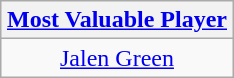<table class=wikitable style="text-align:center; margin:auto">
<tr>
<th><a href='#'>Most Valuable Player</a></th>
</tr>
<tr>
<td> <a href='#'>Jalen Green</a></td>
</tr>
</table>
